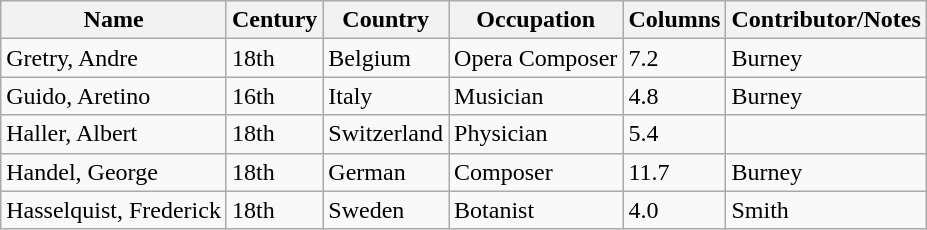<table class="wikitable">
<tr>
<th>Name</th>
<th>Century</th>
<th>Country</th>
<th>Occupation</th>
<th>Columns</th>
<th>Contributor/Notes</th>
</tr>
<tr>
<td>Gretry, Andre</td>
<td>18th</td>
<td>Belgium</td>
<td>Opera Composer</td>
<td>7.2</td>
<td>Burney</td>
</tr>
<tr>
<td>Guido, Aretino</td>
<td>16th</td>
<td>Italy</td>
<td>Musician</td>
<td>4.8</td>
<td>Burney</td>
</tr>
<tr>
<td>Haller, Albert</td>
<td>18th</td>
<td>Switzerland</td>
<td>Physician</td>
<td>5.4</td>
</tr>
<tr>
<td>Handel, George</td>
<td>18th</td>
<td>German</td>
<td>Composer</td>
<td>11.7</td>
<td>Burney</td>
</tr>
<tr>
<td>Hasselquist, Frederick</td>
<td>18th</td>
<td>Sweden</td>
<td>Botanist</td>
<td>4.0</td>
<td>Smith</td>
</tr>
</table>
